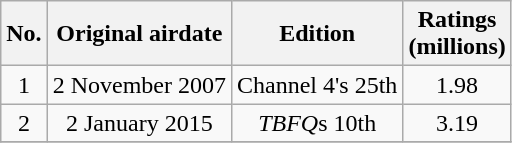<table class="wikitable" style="text-align:center">
<tr>
<th>No.</th>
<th>Original airdate</th>
<th>Edition</th>
<th>Ratings<br>(millions)</th>
</tr>
<tr>
<td>1</td>
<td>2 November 2007</td>
<td>Channel 4's 25th</td>
<td>1.98</td>
</tr>
<tr>
<td>2</td>
<td>2 January 2015</td>
<td><em>TBFQ</em>s 10th</td>
<td>3.19</td>
</tr>
<tr>
</tr>
</table>
